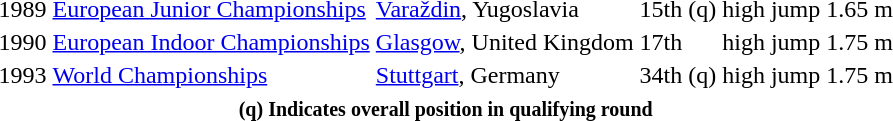<table>
<tr>
<td>1989</td>
<td><a href='#'>European Junior Championships</a></td>
<td><a href='#'>Varaždin</a>, Yugoslavia</td>
<td>15th (q)</td>
<td>high jump</td>
<td>1.65 m</td>
</tr>
<tr>
<td>1990</td>
<td><a href='#'>European Indoor Championships</a></td>
<td><a href='#'>Glasgow</a>, United Kingdom</td>
<td>17th</td>
<td>high jump</td>
<td>1.75 m</td>
</tr>
<tr>
<td>1993</td>
<td><a href='#'>World Championships</a></td>
<td><a href='#'>Stuttgart</a>, Germany</td>
<td>34th (q)</td>
<td>high jump</td>
<td>1.75 m</td>
</tr>
<tr>
<th colspan=6><small><strong> (q) Indicates overall position in qualifying round</strong></small></th>
</tr>
</table>
